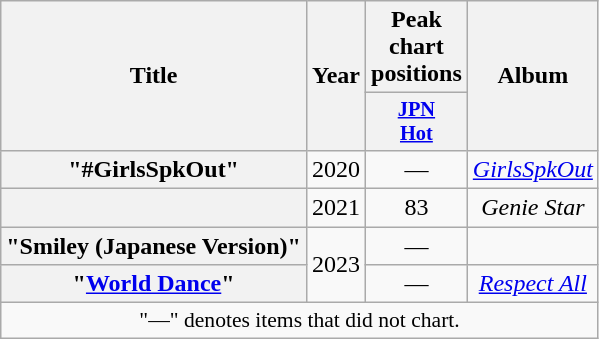<table class="wikitable plainrowheaders" style="text-align:center;">
<tr>
<th scope="col" rowspan="2">Title</th>
<th scope="col" rowspan="2">Year</th>
<th scope="col" colspan="1">Peak chart positions</th>
<th scope="col" rowspan="2">Album</th>
</tr>
<tr>
<th style="width:3em;font-size:85%"><a href='#'>JPN<br>Hot</a><br></th>
</tr>
<tr>
<th scope="row">"#GirlsSpkOut"<br></th>
<td>2020</td>
<td>—</td>
<td><em><a href='#'>GirlsSpkOut</a></em></td>
</tr>
<tr>
<th scope="row"><br></th>
<td>2021</td>
<td>83</td>
<td><em>Genie Star</em></td>
</tr>
<tr>
<th scope="row">"Smiley (Japanese Version)"<br></th>
<td rowspan="2">2023</td>
<td>—</td>
<td></td>
</tr>
<tr>
<th scope="row">"<a href='#'>World Dance</a>"<br></th>
<td>—</td>
<td><em><a href='#'>Respect All</a></em></td>
</tr>
<tr>
<td colspan="12" align="center" style="font-size:90%;">"—" denotes items that did not chart.</td>
</tr>
</table>
